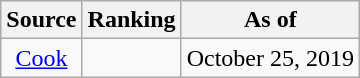<table class="wikitable" style="text-align:center">
<tr>
<th>Source</th>
<th>Ranking</th>
<th>As of</th>
</tr>
<tr>
<td><a href='#'>Cook</a></td>
<td></td>
<td>October 25, 2019</td>
</tr>
</table>
